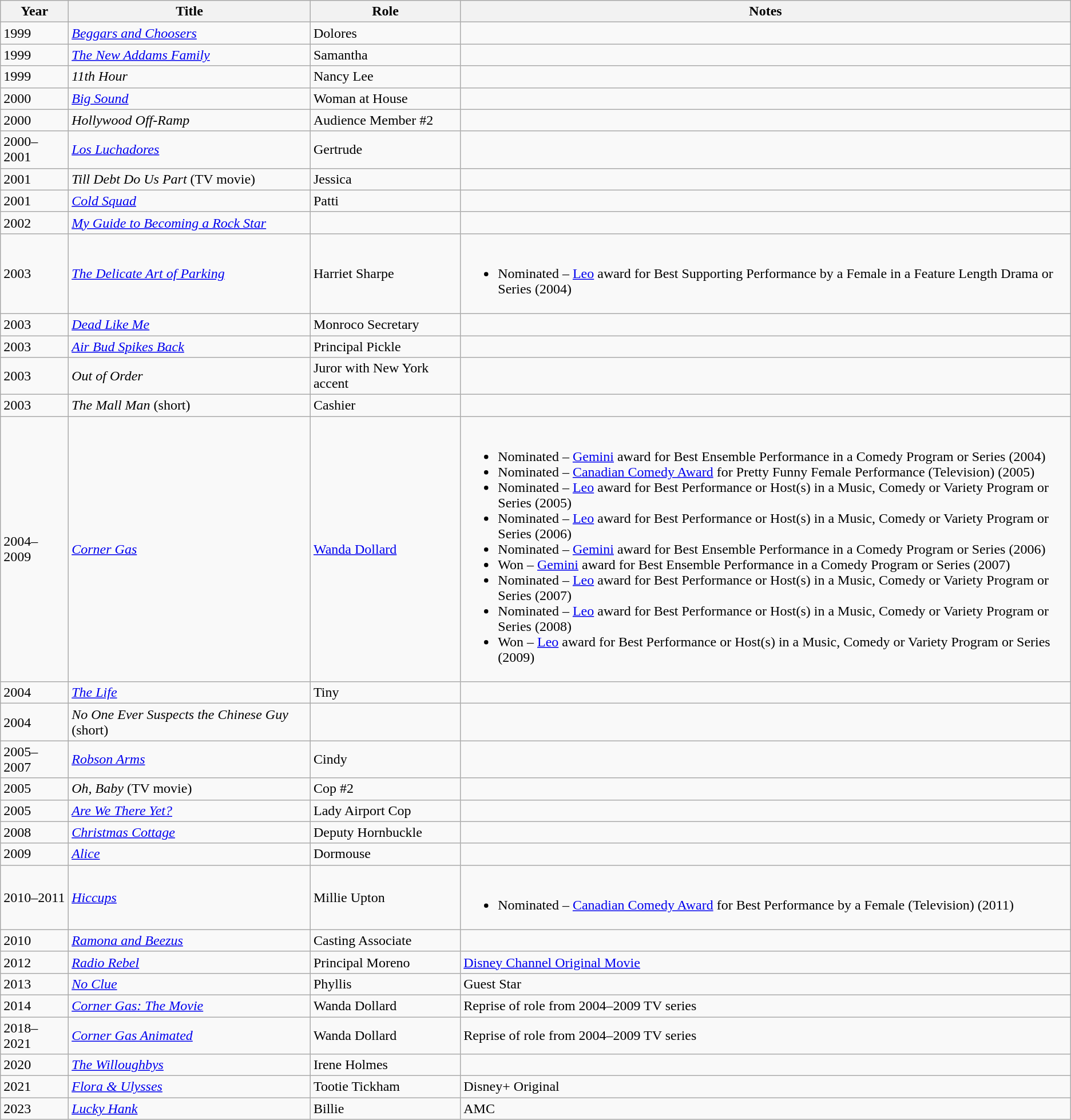<table class="wikitable sortable">
<tr>
<th>Year</th>
<th>Title</th>
<th>Role</th>
<th class="unsortable">Notes</th>
</tr>
<tr>
<td>1999</td>
<td><em><a href='#'>Beggars and Choosers</a></em></td>
<td>Dolores</td>
<td></td>
</tr>
<tr>
<td>1999</td>
<td data-sort-value="New Addams Family, The"><em><a href='#'>The New Addams Family</a></em></td>
<td>Samantha</td>
<td></td>
</tr>
<tr>
<td>1999</td>
<td><em>11th Hour</em></td>
<td>Nancy Lee</td>
<td></td>
</tr>
<tr>
<td>2000</td>
<td><em><a href='#'>Big Sound</a></em></td>
<td>Woman at House</td>
<td></td>
</tr>
<tr>
<td>2000</td>
<td><em>Hollywood Off-Ramp</em></td>
<td>Audience Member #2</td>
<td></td>
</tr>
<tr>
<td>2000–2001</td>
<td><em><a href='#'>Los Luchadores</a></em></td>
<td>Gertrude</td>
<td></td>
</tr>
<tr>
<td>2001</td>
<td><em>Till Debt Do Us Part</em> (TV movie)</td>
<td>Jessica</td>
<td></td>
</tr>
<tr>
<td>2001</td>
<td><em><a href='#'>Cold Squad</a></em></td>
<td>Patti</td>
<td></td>
</tr>
<tr>
<td>2002</td>
<td><em><a href='#'>My Guide to Becoming a Rock Star</a></em></td>
<td></td>
<td></td>
</tr>
<tr>
<td>2003</td>
<td data-sort-value="Delicate Art of Parking, The"><em><a href='#'>The Delicate Art of Parking</a></em></td>
<td>Harriet Sharpe</td>
<td><br><ul><li>Nominated – <a href='#'>Leo</a> award for Best Supporting Performance by a Female in a Feature Length Drama or Series (2004)</li></ul></td>
</tr>
<tr>
<td>2003</td>
<td><em><a href='#'>Dead Like Me</a></em></td>
<td>Monroco Secretary</td>
<td></td>
</tr>
<tr>
<td>2003</td>
<td><em><a href='#'>Air Bud Spikes Back</a></em></td>
<td>Principal Pickle</td>
<td></td>
</tr>
<tr>
<td>2003</td>
<td><em>Out of Order</em></td>
<td>Juror with New York accent</td>
<td></td>
</tr>
<tr>
<td>2003</td>
<td data-sort-value="Mall Man, The"><em>The Mall Man</em> (short)</td>
<td>Cashier</td>
<td></td>
</tr>
<tr>
<td>2004–2009</td>
<td><em><a href='#'>Corner Gas</a></em></td>
<td><a href='#'>Wanda Dollard</a></td>
<td><br><ul><li>Nominated – <a href='#'>Gemini</a> award for Best Ensemble Performance in a Comedy Program or Series (2004)</li><li>Nominated – <a href='#'>Canadian Comedy Award</a> for Pretty Funny Female Performance (Television) (2005)</li><li>Nominated – <a href='#'>Leo</a> award for Best Performance or Host(s) in a Music, Comedy or Variety Program or Series (2005)</li><li>Nominated – <a href='#'>Leo</a> award for Best Performance or Host(s) in a Music, Comedy or Variety Program or Series (2006)</li><li>Nominated – <a href='#'>Gemini</a> award for Best Ensemble Performance in a Comedy Program or Series (2006)</li><li>Won – <a href='#'>Gemini</a> award for Best Ensemble Performance in a Comedy Program or Series (2007)</li><li>Nominated – <a href='#'>Leo</a> award for Best Performance or Host(s) in a Music, Comedy or Variety Program or Series (2007)</li><li>Nominated – <a href='#'>Leo</a> award for Best Performance or Host(s) in a Music, Comedy or Variety Program or Series (2008)</li><li>Won – <a href='#'>Leo</a> award for Best Performance or Host(s) in a Music, Comedy or Variety Program or Series (2009)</li></ul></td>
</tr>
<tr>
<td>2004</td>
<td data-sort-value="Life, The"><em><a href='#'>The Life</a></em></td>
<td>Tiny</td>
<td></td>
</tr>
<tr>
<td>2004</td>
<td><em>No One Ever Suspects the Chinese Guy</em> (short)</td>
<td></td>
<td></td>
</tr>
<tr>
<td>2005–2007</td>
<td><em><a href='#'>Robson Arms</a></em></td>
<td>Cindy</td>
<td></td>
</tr>
<tr>
<td>2005</td>
<td><em>Oh, Baby</em> (TV movie)</td>
<td>Cop #2</td>
<td></td>
</tr>
<tr>
<td>2005</td>
<td><em><a href='#'>Are We There Yet?</a></em></td>
<td>Lady Airport Cop</td>
<td></td>
</tr>
<tr>
<td>2008</td>
<td><em><a href='#'>Christmas Cottage</a></em></td>
<td>Deputy Hornbuckle</td>
<td></td>
</tr>
<tr>
<td>2009</td>
<td><em><a href='#'>Alice</a></em></td>
<td>Dormouse</td>
<td></td>
</tr>
<tr>
<td style=white-space:nowrap>2010–2011</td>
<td><em><a href='#'>Hiccups</a></em></td>
<td>Millie Upton</td>
<td><br><ul><li>Nominated – <a href='#'>Canadian Comedy Award</a> for Best Performance by a Female (Television) (2011)</li></ul></td>
</tr>
<tr>
<td>2010</td>
<td><em><a href='#'>Ramona and Beezus</a></em></td>
<td>Casting Associate</td>
<td></td>
</tr>
<tr>
<td>2012</td>
<td><em><a href='#'>Radio Rebel</a></em></td>
<td>Principal Moreno</td>
<td><a href='#'>Disney Channel Original Movie</a></td>
</tr>
<tr>
<td>2013</td>
<td><em><a href='#'>No Clue</a></em></td>
<td>Phyllis</td>
<td>Guest Star</td>
</tr>
<tr>
<td>2014</td>
<td><em><a href='#'>Corner Gas: The Movie</a></em></td>
<td>Wanda Dollard</td>
<td>Reprise of role from 2004–2009 TV series</td>
</tr>
<tr>
<td>2018–2021</td>
<td><em><a href='#'>Corner Gas Animated</a></em></td>
<td>Wanda Dollard</td>
<td>Reprise of role from 2004–2009 TV series</td>
</tr>
<tr>
<td>2020</td>
<td data-sort-value="Willoughbys, The"><em><a href='#'>The Willoughbys</a></em></td>
<td>Irene Holmes</td>
<td></td>
</tr>
<tr>
<td>2021</td>
<td><em><a href='#'>Flora & Ulysses</a></em></td>
<td>Tootie Tickham</td>
<td>Disney+ Original</td>
</tr>
<tr>
<td>2023</td>
<td><em><a href='#'>Lucky Hank</a></em></td>
<td>Billie</td>
<td>AMC</td>
</tr>
</table>
